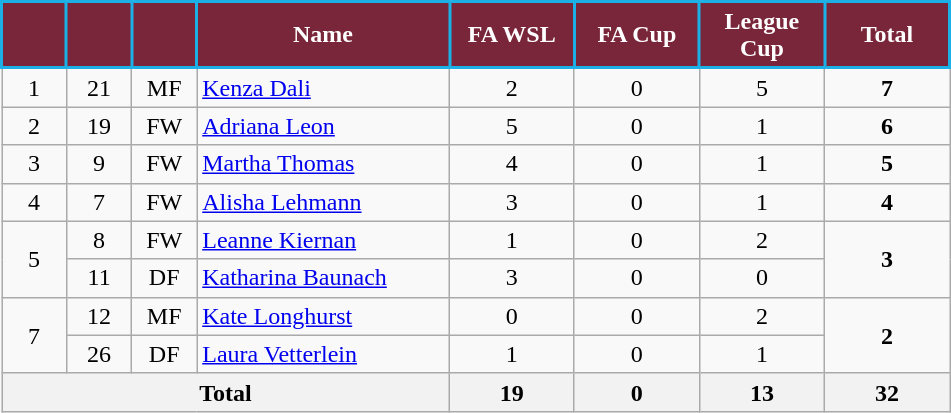<table class="wikitable" style="text-align:center;">
<tr>
<th style="background:#7A263A;color:white;border:2px solid #1BB1E7; width:35px;"></th>
<th style="background:#7A263A;color:white;border:2px solid #1BB1E7; width:35px;"></th>
<th style="background:#7A263A;color:white;border:2px solid #1BB1E7; width:35px;"></th>
<th style="background:#7A263A;color:white;border:2px solid #1BB1E7; width:160px;">Name</th>
<th style="background:#7A263A;color:white;border:2px solid #1BB1E7; width:75px;">FA WSL</th>
<th style="background:#7A263A;color:white;border:2px solid #1BB1E7; width:75px;">FA Cup</th>
<th style="background:#7A263A;color:white;border:2px solid #1BB1E7; width:75px;">League Cup</th>
<th style="background:#7A263A;color:white;border:2px solid #1BB1E7; width:75px;">Total</th>
</tr>
<tr>
<td>1</td>
<td>21</td>
<td>MF</td>
<td align="left"> <a href='#'>Kenza Dali</a></td>
<td>2</td>
<td>0</td>
<td>5</td>
<td><strong>7</strong></td>
</tr>
<tr>
<td>2</td>
<td>19</td>
<td>FW</td>
<td align="left"> <a href='#'>Adriana Leon</a></td>
<td>5</td>
<td>0</td>
<td>1</td>
<td><strong>6</strong></td>
</tr>
<tr>
<td>3</td>
<td>9</td>
<td>FW</td>
<td align="left"> <a href='#'>Martha Thomas</a></td>
<td>4</td>
<td>0</td>
<td>1</td>
<td><strong>5</strong></td>
</tr>
<tr>
<td>4</td>
<td>7</td>
<td>FW</td>
<td align="left"> <a href='#'>Alisha Lehmann</a></td>
<td>3</td>
<td>0</td>
<td>1</td>
<td><strong>4</strong></td>
</tr>
<tr>
<td rowspan="2">5</td>
<td>8</td>
<td>FW</td>
<td align="left"> <a href='#'>Leanne Kiernan</a></td>
<td>1</td>
<td>0</td>
<td>2</td>
<td rowspan="2"><strong>3</strong></td>
</tr>
<tr>
<td>11</td>
<td>DF</td>
<td align="left"> <a href='#'>Katharina Baunach</a></td>
<td>3</td>
<td>0</td>
<td>0</td>
</tr>
<tr>
<td rowspan="2">7</td>
<td>12</td>
<td>MF</td>
<td align="left"> <a href='#'>Kate Longhurst</a></td>
<td>0</td>
<td>0</td>
<td>2</td>
<td rowspan="2"><strong>2</strong></td>
</tr>
<tr>
<td>26</td>
<td>DF</td>
<td align="left"> <a href='#'>Laura Vetterlein</a></td>
<td>1</td>
<td>0</td>
<td>1</td>
</tr>
<tr>
<th colspan="4">Total</th>
<th>19</th>
<th>0</th>
<th>13</th>
<th>32</th>
</tr>
</table>
